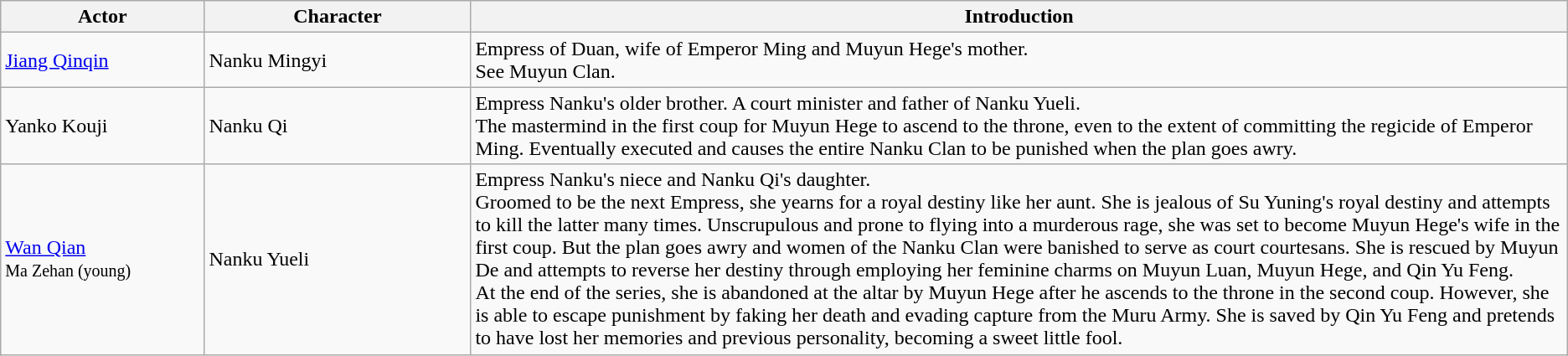<table class="wikitable">
<tr>
<th style="width:13%">Actor</th>
<th style="width:17%">Character</th>
<th>Introduction</th>
</tr>
<tr>
<td><a href='#'>Jiang Qinqin</a></td>
<td>Nanku Mingyi</td>
<td>Empress of Duan, wife of Emperor Ming and Muyun Hege's mother.<br>See Muyun Clan.</td>
</tr>
<tr>
<td>Yanko Kouji</td>
<td>Nanku Qi</td>
<td>Empress Nanku's older brother. A court minister and father of Nanku Yueli.<br>The mastermind in the first coup for Muyun Hege to ascend to the throne, even to the extent of committing the regicide of Emperor Ming. Eventually executed and causes the entire Nanku Clan to be punished when the plan goes awry.</td>
</tr>
<tr>
<td><a href='#'>Wan Qian</a><br><small>Ma Zehan (young)</small></td>
<td>Nanku Yueli</td>
<td>Empress Nanku's niece and Nanku Qi's daughter.<br>Groomed to be the next Empress, she yearns for a royal destiny like her aunt. She is jealous of Su Yuning's royal destiny and attempts to kill the latter many times. Unscrupulous and prone to flying into a murderous rage, she was set to become Muyun Hege's wife in the first coup. But the plan goes awry and women of the Nanku Clan were banished to serve as court courtesans. She is rescued by Muyun De and attempts to reverse her destiny through employing her feminine charms on Muyun Luan, Muyun Hege, and Qin Yu Feng.<br>At the end of the series, she is abandoned at the altar by Muyun Hege after he ascends to the throne in the second coup. However, she is able to escape punishment by faking her death and evading capture from the Muru Army. She is saved by Qin Yu Feng and pretends to have lost her memories and previous personality, becoming a sweet little fool.</td>
</tr>
</table>
